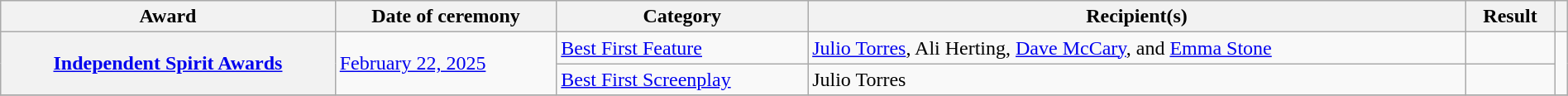<table class="wikitable sortable plainrowheaders" style="width: 100%;">
<tr>
<th scope="col">Award</th>
<th scope="col">Date of ceremony</th>
<th scope="col">Category</th>
<th scope="col">Recipient(s)</th>
<th scope="col">Result</th>
<th scope="col" class="unsortable"></th>
</tr>
<tr>
<th scope="row" rowspan="2"><a href='#'>Independent Spirit Awards</a></th>
<td rowspan="2"><a href='#'>February 22, 2025</a></td>
<td><a href='#'>Best First Feature</a></td>
<td><a href='#'>Julio Torres</a>, Ali Herting, <a href='#'>Dave McCary</a>, and <a href='#'>Emma Stone</a></td>
<td></td>
<td align="center" rowspan="2"></td>
</tr>
<tr>
<td><a href='#'>Best First Screenplay</a></td>
<td>Julio Torres</td>
<td></td>
</tr>
<tr>
</tr>
</table>
